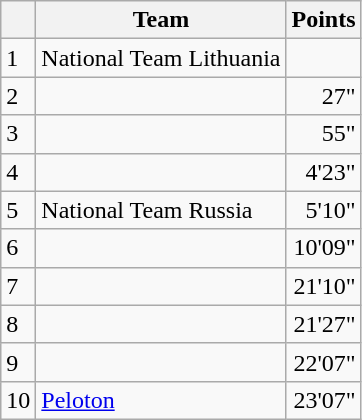<table class="wikitable">
<tr>
<th></th>
<th>Team</th>
<th>Points</th>
</tr>
<tr>
<td>1</td>
<td> National Team Lithuania</td>
<td align=right></td>
</tr>
<tr>
<td>2</td>
<td> </td>
<td align=right>27"</td>
</tr>
<tr>
<td>3</td>
<td> </td>
<td align=right>55"</td>
</tr>
<tr>
<td>4</td>
<td> </td>
<td align=right>4'23"</td>
</tr>
<tr>
<td>5</td>
<td> National Team Russia</td>
<td align=right>5'10"</td>
</tr>
<tr>
<td>6</td>
<td> </td>
<td align=right>10'09"</td>
</tr>
<tr>
<td>7</td>
<td> </td>
<td align=right>21'10"</td>
</tr>
<tr>
<td>8</td>
<td> </td>
<td align=right>21'27"</td>
</tr>
<tr>
<td>9</td>
<td> </td>
<td align=right>22'07"</td>
</tr>
<tr>
<td>10</td>
<td> <a href='#'>Peloton</a></td>
<td align=right>23'07"</td>
</tr>
</table>
